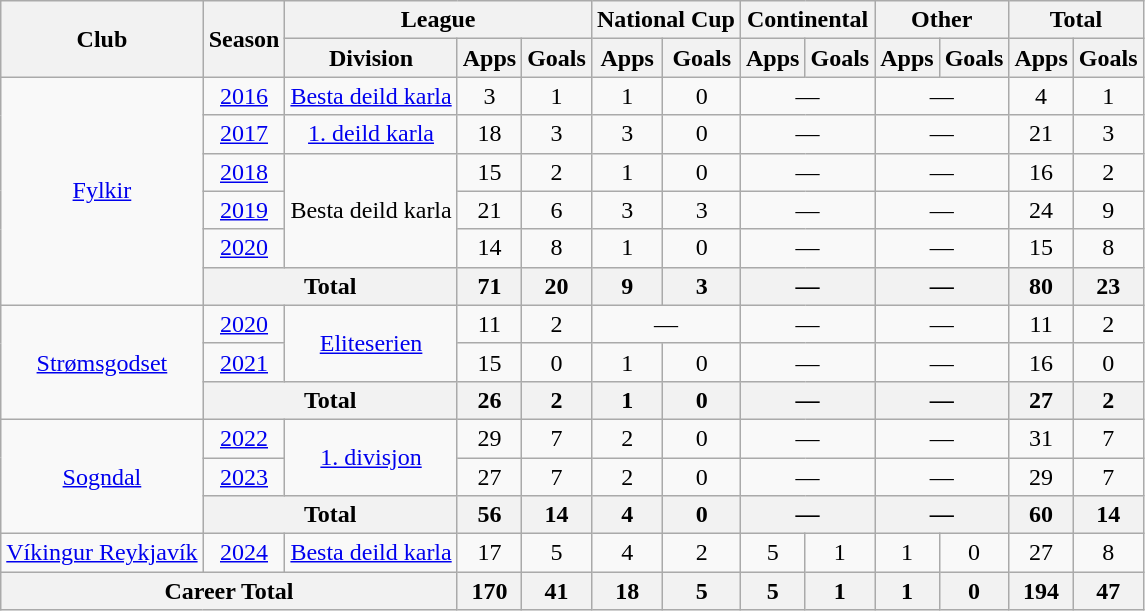<table class="wikitable" style="text-align: center">
<tr>
<th rowspan="2">Club</th>
<th rowspan="2">Season</th>
<th colspan="3">League</th>
<th colspan="2">National Cup</th>
<th colspan="2">Continental</th>
<th colspan="2">Other</th>
<th colspan="2">Total</th>
</tr>
<tr>
<th>Division</th>
<th>Apps</th>
<th>Goals</th>
<th>Apps</th>
<th>Goals</th>
<th>Apps</th>
<th>Goals</th>
<th>Apps</th>
<th>Goals</th>
<th>Apps</th>
<th>Goals</th>
</tr>
<tr>
<td rowspan="6"><a href='#'>Fylkir</a></td>
<td><a href='#'>2016</a></td>
<td><a href='#'>Besta deild karla</a></td>
<td>3</td>
<td>1</td>
<td>1</td>
<td>0</td>
<td colspan="2">—</td>
<td colspan="2">—</td>
<td>4</td>
<td>1</td>
</tr>
<tr>
<td><a href='#'>2017</a></td>
<td><a href='#'>1. deild karla</a></td>
<td>18</td>
<td>3</td>
<td>3</td>
<td>0</td>
<td colspan="2">—</td>
<td colspan="2">—</td>
<td>21</td>
<td>3</td>
</tr>
<tr>
<td><a href='#'>2018</a></td>
<td rowspan="3">Besta deild karla</td>
<td>15</td>
<td>2</td>
<td>1</td>
<td>0</td>
<td colspan="2">—</td>
<td colspan="2">—</td>
<td>16</td>
<td>2</td>
</tr>
<tr>
<td><a href='#'>2019</a></td>
<td>21</td>
<td>6</td>
<td>3</td>
<td>3</td>
<td colspan="2">—</td>
<td colspan="2">—</td>
<td>24</td>
<td>9</td>
</tr>
<tr>
<td><a href='#'>2020</a></td>
<td>14</td>
<td>8</td>
<td>1</td>
<td>0</td>
<td colspan="2">—</td>
<td colspan="2">—</td>
<td>15</td>
<td>8</td>
</tr>
<tr>
<th colspan="2">Total</th>
<th>71</th>
<th>20</th>
<th>9</th>
<th>3</th>
<th colspan="2">—</th>
<th colspan="2">—</th>
<th>80</th>
<th>23</th>
</tr>
<tr>
<td rowspan="3"><a href='#'>Strømsgodset</a></td>
<td><a href='#'>2020</a></td>
<td rowspan="2"><a href='#'>Eliteserien</a></td>
<td>11</td>
<td>2</td>
<td colspan="2">—</td>
<td colspan="2">—</td>
<td colspan="2">—</td>
<td>11</td>
<td>2</td>
</tr>
<tr>
<td><a href='#'>2021</a></td>
<td>15</td>
<td>0</td>
<td>1</td>
<td>0</td>
<td colspan="2">—</td>
<td colspan="2">—</td>
<td>16</td>
<td>0</td>
</tr>
<tr>
<th colspan="2">Total</th>
<th>26</th>
<th>2</th>
<th>1</th>
<th>0</th>
<th colspan="2">—</th>
<th colspan="2">—</th>
<th>27</th>
<th>2</th>
</tr>
<tr>
<td rowspan="3"><a href='#'>Sogndal</a></td>
<td><a href='#'>2022</a></td>
<td rowspan="2"><a href='#'>1. divisjon</a></td>
<td>29</td>
<td>7</td>
<td>2</td>
<td>0</td>
<td colspan="2">—</td>
<td colspan="2">—</td>
<td>31</td>
<td>7</td>
</tr>
<tr>
<td><a href='#'>2023</a></td>
<td>27</td>
<td>7</td>
<td>2</td>
<td>0</td>
<td colspan="2">—</td>
<td colspan="2">—</td>
<td>29</td>
<td>7</td>
</tr>
<tr>
<th colspan="2">Total</th>
<th>56</th>
<th>14</th>
<th>4</th>
<th>0</th>
<th colspan="2">—</th>
<th colspan="2">—</th>
<th>60</th>
<th>14</th>
</tr>
<tr>
<td><a href='#'>Víkingur Reykjavík</a></td>
<td><a href='#'>2024</a></td>
<td><a href='#'>Besta deild karla</a></td>
<td>17</td>
<td>5</td>
<td>4</td>
<td>2</td>
<td>5</td>
<td>1</td>
<td>1</td>
<td>0</td>
<td>27</td>
<td>8</td>
</tr>
<tr>
<th colspan="3">Career Total</th>
<th>170</th>
<th>41</th>
<th>18</th>
<th>5</th>
<th>5</th>
<th>1</th>
<th>1</th>
<th>0</th>
<th>194</th>
<th>47</th>
</tr>
</table>
